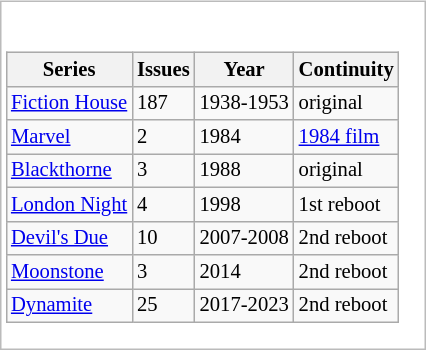<table style="float:right; border:1px solid #BBB;margin:.46em 0 0 .2em">
<tr style="font-size:86%">
<td style="vertical-align:top"><br><table class="wikitable">
<tr>
<th>Series</th>
<th>Issues</th>
<th>Year</th>
<th>Continuity</th>
</tr>
<tr>
<td><a href='#'>Fiction House</a></td>
<td>187</td>
<td>1938-1953</td>
<td>original</td>
</tr>
<tr>
<td><a href='#'>Marvel</a></td>
<td>2</td>
<td>1984</td>
<td><a href='#'>1984 film</a></td>
</tr>
<tr>
<td><a href='#'>Blackthorne</a></td>
<td>3</td>
<td>1988</td>
<td>original</td>
</tr>
<tr>
<td><a href='#'>London Night</a></td>
<td>4</td>
<td>1998</td>
<td>1st reboot</td>
</tr>
<tr>
<td><a href='#'>Devil's Due</a></td>
<td>10</td>
<td>2007-2008</td>
<td>2nd reboot</td>
</tr>
<tr>
<td><a href='#'>Moonstone</a></td>
<td>3</td>
<td>2014</td>
<td>2nd reboot</td>
</tr>
<tr>
<td><a href='#'>Dynamite</a></td>
<td>25</td>
<td>2017-2023</td>
<td>2nd reboot</td>
</tr>
</table>
</td>
</tr>
</table>
